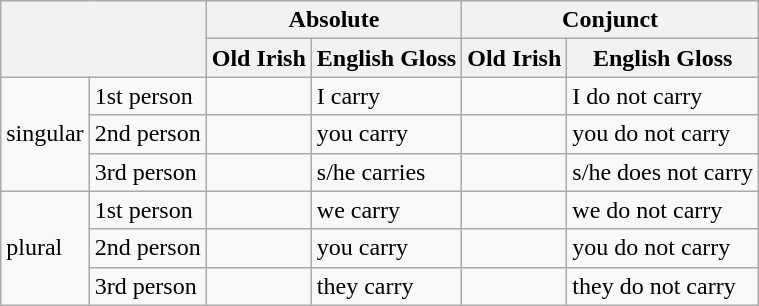<table class="wikitable">
<tr>
<th colspan=2 rowspan=2> </th>
<th scope="col" colspan=2>Absolute</th>
<th scope="col" colspan=2>Conjunct</th>
</tr>
<tr>
<th scope="col">Old Irish</th>
<th scope="col">English Gloss</th>
<th scope="col">Old Irish</th>
<th scope="col">English Gloss</th>
</tr>
<tr>
<td rowspan=3 scope="row">singular</td>
<td>1st person</td>
<td></td>
<td>I carry</td>
<td></td>
<td>I do not carry</td>
</tr>
<tr>
<td>2nd person</td>
<td></td>
<td>you carry</td>
<td></td>
<td>you do not carry</td>
</tr>
<tr>
<td>3rd person</td>
<td></td>
<td>s/he carries</td>
<td></td>
<td>s/he does not carry</td>
</tr>
<tr>
<td rowspan=3 scope="row">plural</td>
<td>1st person</td>
<td></td>
<td>we carry</td>
<td></td>
<td>we do not carry</td>
</tr>
<tr>
<td>2nd person</td>
<td></td>
<td>you carry</td>
<td></td>
<td>you do not carry</td>
</tr>
<tr>
<td>3rd person</td>
<td></td>
<td>they carry</td>
<td></td>
<td>they do not carry</td>
</tr>
</table>
